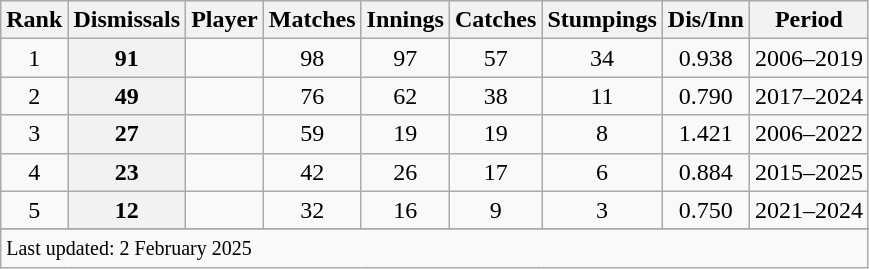<table class="wikitable sortable">
<tr>
<th scope=col>Rank</th>
<th scope=col>Dismissals</th>
<th scope=col>Player</th>
<th scope=col>Matches</th>
<th scope=col>Innings</th>
<th scope=col>Catches</th>
<th scope=col>Stumpings</th>
<th scope=col>Dis/Inn</th>
<th scope=col>Period</th>
</tr>
<tr>
<td align=center>1</td>
<th scope=row style=text-align:center;>91</th>
<td></td>
<td align=center>98</td>
<td align=center>97</td>
<td align=center>57</td>
<td align=center>34</td>
<td align=center>0.938</td>
<td>2006–2019</td>
</tr>
<tr>
<td align=center>2</td>
<th scope=row style=text-align:center;>49</th>
<td></td>
<td align=center>76</td>
<td align=center>62</td>
<td align=center>38</td>
<td align=center>11</td>
<td align=center>0.790</td>
<td>2017–2024</td>
</tr>
<tr>
<td align=center>3</td>
<th scope=row style=text-align:center;>27</th>
<td></td>
<td align=center>59</td>
<td align=center>19</td>
<td align=center>19</td>
<td align=center>8</td>
<td align=center>1.421</td>
<td>2006–2022</td>
</tr>
<tr>
<td align=center>4</td>
<th scope=row style=text-align:center;>23</th>
<td></td>
<td align=center>42</td>
<td align=center>26</td>
<td align=center>17</td>
<td align=center>6</td>
<td align=center>0.884</td>
<td>2015–2025</td>
</tr>
<tr>
<td align=center>5</td>
<th scope=row style=text-align:center;>12</th>
<td></td>
<td align=center>32</td>
<td align=center>16</td>
<td align=center>9</td>
<td align=center>3</td>
<td align=center>0.750</td>
<td>2021–2024</td>
</tr>
<tr>
</tr>
<tr class=sortbottom>
<td colspan=9><small>Last updated: 2 February 2025</small></td>
</tr>
</table>
